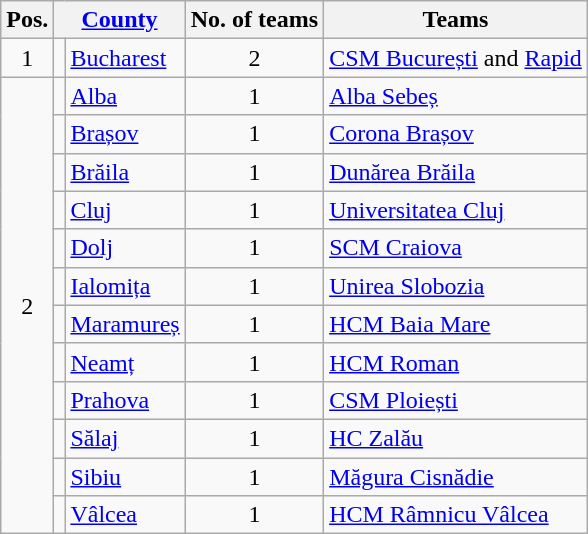<table class="wikitable">
<tr>
<th>Pos.</th>
<th colspan=2><a href='#'>County</a></th>
<th>No. of teams</th>
<th>Teams</th>
</tr>
<tr>
<td align="center">1</td>
<td align=center></td>
<td><a href='#'>Bucharest</a></td>
<td align="center">2</td>
<td><a href='#'>CSM București</a> and <a href='#'>Rapid</a></td>
</tr>
<tr>
<td rowspan="12" align="center">2</td>
<td align=center></td>
<td><a href='#'>Alba</a></td>
<td align="center">1</td>
<td><a href='#'>Alba Sebeș</a></td>
</tr>
<tr>
<td align=center></td>
<td><a href='#'>Brașov</a></td>
<td align="center">1</td>
<td><a href='#'>Corona Brașov</a></td>
</tr>
<tr>
<td align=center></td>
<td><a href='#'>Brăila</a></td>
<td align="center">1</td>
<td><a href='#'>Dunărea Brăila</a></td>
</tr>
<tr>
<td align=center></td>
<td><a href='#'>Cluj</a></td>
<td align="center">1</td>
<td><a href='#'>Universitatea Cluj</a></td>
</tr>
<tr>
<td align=center></td>
<td><a href='#'>Dolj</a></td>
<td align="center">1</td>
<td><a href='#'>SCM Craiova</a></td>
</tr>
<tr>
<td align=center></td>
<td><a href='#'>Ialomița</a></td>
<td align="center">1</td>
<td><a href='#'>Unirea Slobozia</a></td>
</tr>
<tr>
<td align=center></td>
<td><a href='#'>Maramureș</a></td>
<td align="center">1</td>
<td><a href='#'>HCM Baia Mare</a></td>
</tr>
<tr>
<td align=center></td>
<td><a href='#'>Neamț</a></td>
<td align="center">1</td>
<td><a href='#'>HCM Roman</a></td>
</tr>
<tr>
<td align=center></td>
<td><a href='#'>Prahova</a></td>
<td align="center">1</td>
<td><a href='#'>CSM Ploiești</a></td>
</tr>
<tr>
<td align=center></td>
<td><a href='#'>Sălaj</a></td>
<td align="center">1</td>
<td><a href='#'>HC Zalău</a></td>
</tr>
<tr>
<td align=center></td>
<td><a href='#'>Sibiu</a></td>
<td align="center">1</td>
<td><a href='#'>Măgura Cisnădie</a></td>
</tr>
<tr>
<td align=center></td>
<td><a href='#'>Vâlcea</a></td>
<td align="center">1</td>
<td><a href='#'>HCM Râmnicu Vâlcea</a></td>
</tr>
</table>
